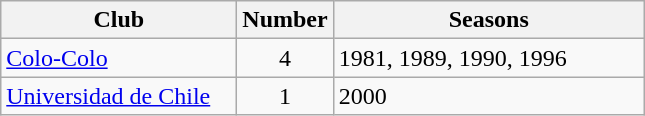<table class="wikitable">
<tr>
<th width="150">Club</th>
<th width="50">Number</th>
<th width="200">Seasons</th>
</tr>
<tr>
<td><a href='#'>Colo-Colo</a></td>
<td style="text-align:center">4</td>
<td>1981, 1989, 1990, 1996</td>
</tr>
<tr>
<td><a href='#'>Universidad de Chile</a></td>
<td style="text-align:center">1</td>
<td>2000</td>
</tr>
</table>
